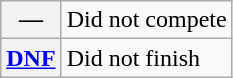<table class="wikitable">
<tr>
<th scope="row">—</th>
<td>Did not compete</td>
</tr>
<tr>
<th scope="row"><a href='#'>DNF</a></th>
<td>Did not finish</td>
</tr>
</table>
